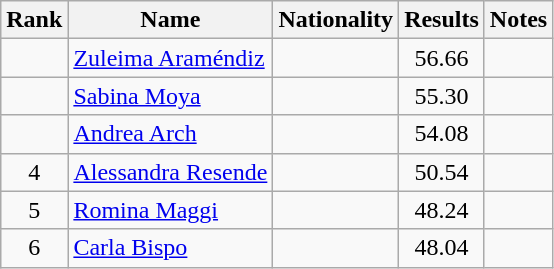<table class="wikitable sortable" style="text-align:center">
<tr>
<th>Rank</th>
<th>Name</th>
<th>Nationality</th>
<th>Results</th>
<th>Notes</th>
</tr>
<tr>
<td></td>
<td align=left><a href='#'>Zuleima Araméndiz</a></td>
<td align=left></td>
<td>56.66</td>
<td></td>
</tr>
<tr>
<td></td>
<td align=left><a href='#'>Sabina Moya</a></td>
<td align=left></td>
<td>55.30</td>
<td></td>
</tr>
<tr>
<td></td>
<td align=left><a href='#'>Andrea Arch</a></td>
<td align=left></td>
<td>54.08</td>
<td></td>
</tr>
<tr>
<td>4</td>
<td align=left><a href='#'>Alessandra Resende</a></td>
<td align=left></td>
<td>50.54</td>
<td></td>
</tr>
<tr>
<td>5</td>
<td align=left><a href='#'>Romina Maggi</a></td>
<td align=left></td>
<td>48.24</td>
<td></td>
</tr>
<tr>
<td>6</td>
<td align=left><a href='#'>Carla Bispo</a></td>
<td align=left></td>
<td>48.04</td>
<td></td>
</tr>
</table>
